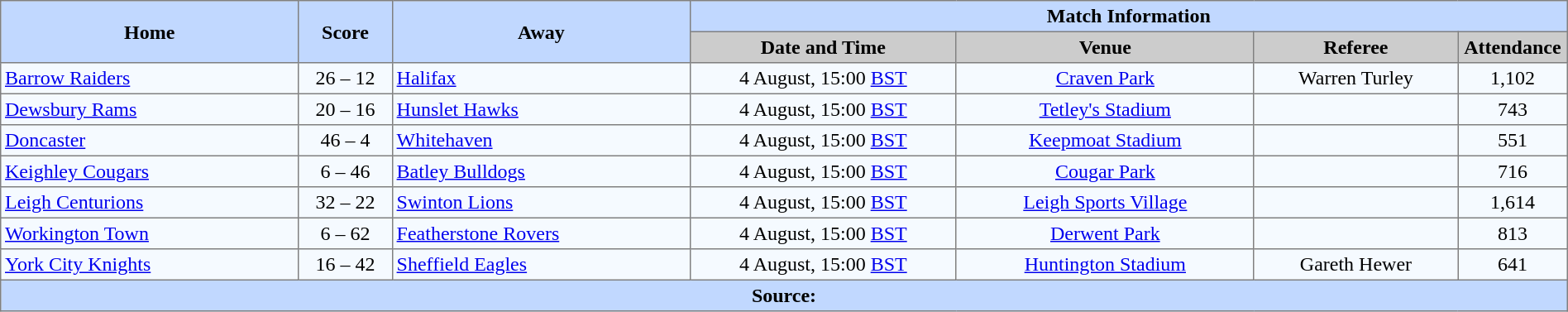<table border="1" cellpadding="3" cellspacing="0" style="border-collapse:collapse; text-align:center; width:100%;">
<tr style="background:#c1d8ff;">
<th rowspan="2" style="width:19%;">Home</th>
<th rowspan="2" style="width:6%;">Score</th>
<th rowspan="2" style="width:19%;">Away</th>
<th colspan=6>Match Information</th>
</tr>
<tr style="background:#ccc;">
<th width=17%>Date and Time</th>
<th width=19%>Venue</th>
<th width=13%>Referee</th>
<th width=7%>Attendance</th>
</tr>
<tr style="background:#f5faff;">
<td align=left> <a href='#'>Barrow Raiders</a></td>
<td>26 – 12</td>
<td align=left> <a href='#'>Halifax</a></td>
<td>4 August, 15:00 <a href='#'>BST</a></td>
<td><a href='#'>Craven Park</a></td>
<td>Warren Turley</td>
<td>1,102</td>
</tr>
<tr style="background:#f5faff;">
<td align=left> <a href='#'>Dewsbury Rams</a></td>
<td>20 – 16</td>
<td align=left> <a href='#'>Hunslet Hawks</a></td>
<td>4 August, 15:00 <a href='#'>BST</a></td>
<td><a href='#'>Tetley's Stadium</a></td>
<td></td>
<td>743</td>
</tr>
<tr style="background:#f5faff;">
<td align=left> <a href='#'>Doncaster</a></td>
<td>46 – 4</td>
<td align=left> <a href='#'>Whitehaven</a></td>
<td>4 August, 15:00 <a href='#'>BST</a></td>
<td><a href='#'>Keepmoat Stadium</a></td>
<td></td>
<td>551</td>
</tr>
<tr style="background:#f5faff;">
<td align=left> <a href='#'>Keighley Cougars</a></td>
<td>6 – 46</td>
<td align=left> <a href='#'>Batley Bulldogs</a></td>
<td>4 August, 15:00 <a href='#'>BST</a></td>
<td><a href='#'>Cougar Park</a></td>
<td></td>
<td>716</td>
</tr>
<tr style="background:#f5faff;">
<td align=left> <a href='#'>Leigh Centurions</a></td>
<td>32 – 22</td>
<td align=left> <a href='#'>Swinton Lions</a></td>
<td>4 August, 15:00 <a href='#'>BST</a></td>
<td><a href='#'>Leigh Sports Village</a></td>
<td></td>
<td>1,614</td>
</tr>
<tr style="background:#f5faff;">
<td align=left> <a href='#'>Workington Town</a></td>
<td>6 – 62</td>
<td align=left> <a href='#'>Featherstone Rovers</a></td>
<td>4 August, 15:00 <a href='#'>BST</a></td>
<td><a href='#'>Derwent Park</a></td>
<td></td>
<td>813</td>
</tr>
<tr style="background:#f5faff;">
<td align=left> <a href='#'>York City Knights</a></td>
<td>16 – 42</td>
<td align=left> <a href='#'>Sheffield Eagles</a></td>
<td>4 August, 15:00 <a href='#'>BST</a></td>
<td><a href='#'>Huntington Stadium</a></td>
<td>Gareth Hewer</td>
<td>641</td>
</tr>
<tr style="background:#c1d8ff;">
<th colspan=12>Source:</th>
</tr>
</table>
